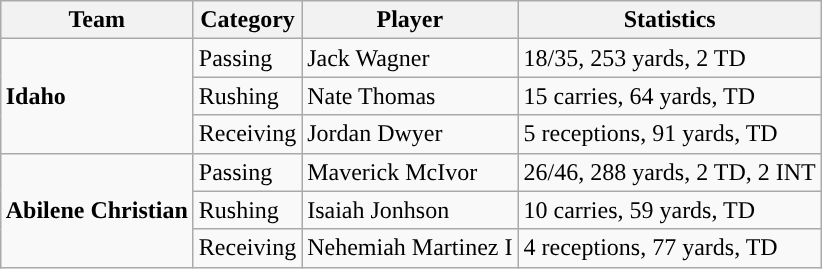<table class="wikitable" style="float: right;">
<tr>
<th>Team</th>
<th>Category</th>
<th>Player</th>
<th>Statistics</th>
</tr>
<tr>
<td rowspan=3><strong>Idaho</strong></td>
<td>Passing</td>
<td>Jack Wagner</td>
<td>18/35, 253 yards, 2 TD</td>
</tr>
<tr>
<td>Rushing</td>
<td>Nate Thomas</td>
<td>15 carries, 64 yards, TD</td>
</tr>
<tr>
<td>Receiving</td>
<td>Jordan Dwyer</td>
<td>5 receptions, 91 yards, TD</td>
</tr>
<tr>
<td rowspan=3><strong>Abilene Christian</strong></td>
<td>Passing</td>
<td>Maverick McIvor</td>
<td>26/46, 288 yards, 2 TD, 2 INT</td>
</tr>
<tr>
<td>Rushing</td>
<td>Isaiah Jonhson</td>
<td>10 carries, 59 yards, TD</td>
</tr>
<tr>
<td>Receiving</td>
<td>Nehemiah Martinez I</td>
<td>4 receptions, 77 yards, TD</td>
</tr>
</table>
